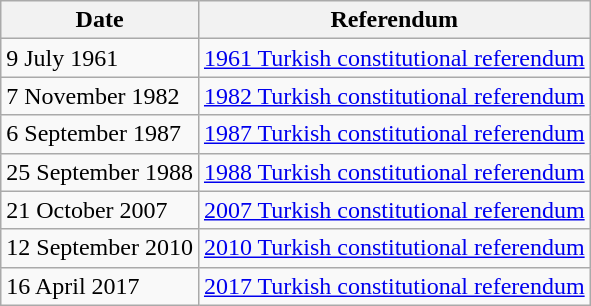<table class="wikitable">
<tr>
<th>Date</th>
<th>Referendum</th>
</tr>
<tr>
<td>9 July 1961</td>
<td><a href='#'>1961 Turkish constitutional referendum</a></td>
</tr>
<tr>
<td>7 November 1982</td>
<td><a href='#'>1982 Turkish constitutional referendum</a></td>
</tr>
<tr>
<td>6 September 1987</td>
<td><a href='#'>1987 Turkish constitutional referendum</a></td>
</tr>
<tr>
<td>25 September 1988</td>
<td><a href='#'>1988 Turkish constitutional referendum</a></td>
</tr>
<tr>
<td>21 October 2007</td>
<td><a href='#'>2007 Turkish constitutional referendum</a></td>
</tr>
<tr>
<td>12 September 2010</td>
<td><a href='#'>2010 Turkish constitutional referendum</a></td>
</tr>
<tr>
<td>16 April 2017</td>
<td><a href='#'>2017 Turkish constitutional referendum</a></td>
</tr>
</table>
